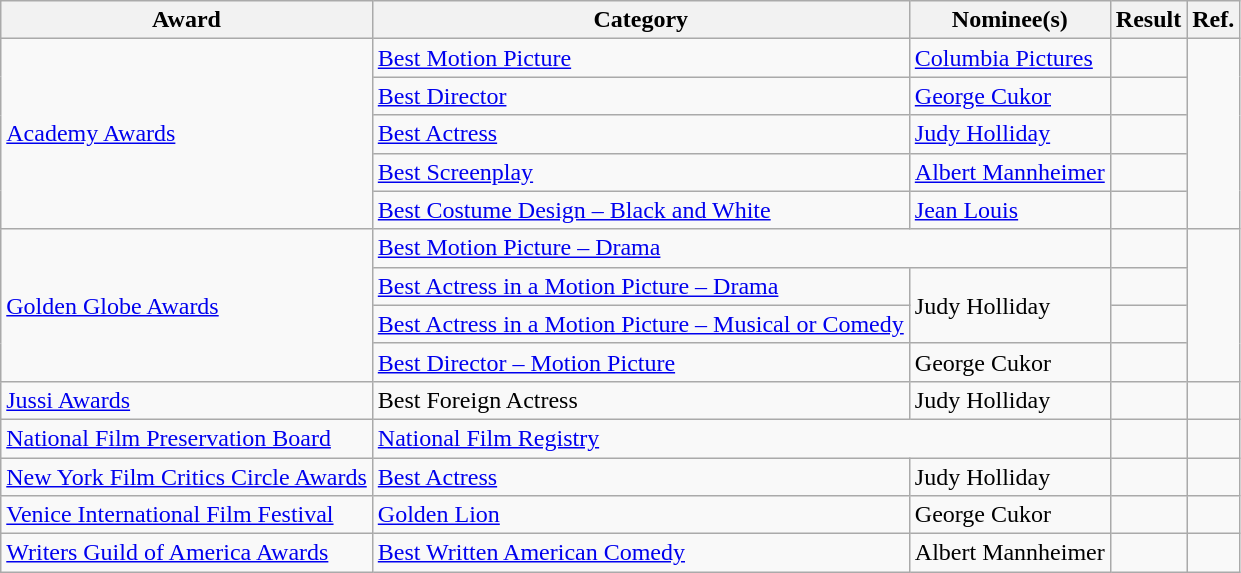<table class="wikitable plainrowheaders">
<tr>
<th>Award</th>
<th>Category</th>
<th>Nominee(s)</th>
<th>Result</th>
<th>Ref.</th>
</tr>
<tr>
<td rowspan="5"><a href='#'>Academy Awards</a></td>
<td><a href='#'>Best Motion Picture</a></td>
<td><a href='#'>Columbia Pictures</a></td>
<td></td>
<td align="center" rowspan="5"></td>
</tr>
<tr>
<td><a href='#'>Best Director</a></td>
<td><a href='#'>George Cukor</a></td>
<td></td>
</tr>
<tr>
<td><a href='#'>Best Actress</a></td>
<td><a href='#'>Judy Holliday</a></td>
<td></td>
</tr>
<tr>
<td><a href='#'>Best Screenplay</a></td>
<td><a href='#'>Albert Mannheimer</a></td>
<td></td>
</tr>
<tr>
<td><a href='#'>Best Costume Design – Black and White</a></td>
<td><a href='#'>Jean Louis</a></td>
<td></td>
</tr>
<tr>
<td rowspan="4"><a href='#'>Golden Globe Awards</a></td>
<td colspan="2"><a href='#'>Best Motion Picture – Drama</a></td>
<td></td>
<td align="center" rowspan="4"></td>
</tr>
<tr>
<td><a href='#'>Best Actress in a Motion Picture – Drama</a></td>
<td rowspan="2">Judy Holliday</td>
<td></td>
</tr>
<tr>
<td><a href='#'>Best Actress in a Motion Picture – Musical or Comedy</a></td>
<td></td>
</tr>
<tr>
<td><a href='#'>Best Director – Motion Picture</a></td>
<td>George Cukor</td>
<td></td>
</tr>
<tr>
<td><a href='#'>Jussi Awards</a></td>
<td>Best Foreign Actress</td>
<td>Judy Holliday</td>
<td></td>
<td align="center"></td>
</tr>
<tr>
<td><a href='#'>National Film Preservation Board</a></td>
<td colspan="2"><a href='#'>National Film Registry</a></td>
<td></td>
<td align="center"></td>
</tr>
<tr>
<td><a href='#'>New York Film Critics Circle Awards</a></td>
<td><a href='#'>Best Actress</a></td>
<td>Judy Holliday</td>
<td></td>
<td align="center"></td>
</tr>
<tr>
<td><a href='#'>Venice International Film Festival</a></td>
<td><a href='#'>Golden Lion</a></td>
<td>George Cukor</td>
<td></td>
<td align="center"></td>
</tr>
<tr>
<td><a href='#'>Writers Guild of America Awards</a></td>
<td><a href='#'>Best Written American Comedy</a></td>
<td>Albert Mannheimer</td>
<td></td>
<td align="center"></td>
</tr>
</table>
